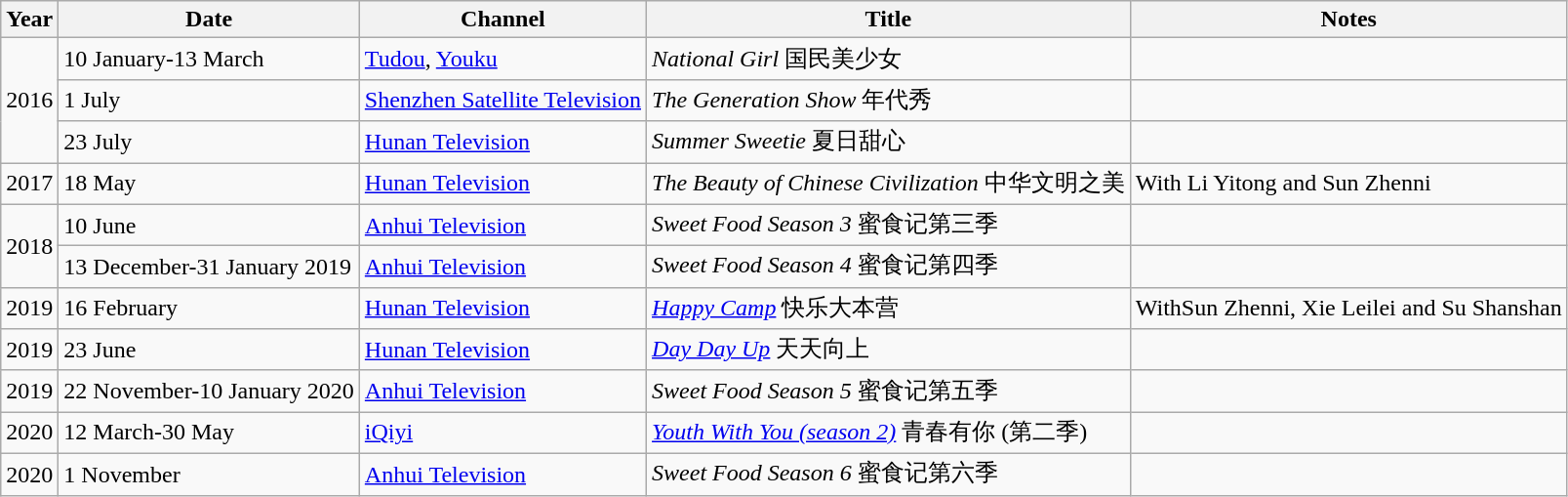<table class="wikitable">
<tr>
<th>Year</th>
<th>Date</th>
<th>Channel</th>
<th>Title</th>
<th>Notes</th>
</tr>
<tr>
<td rowspan="3">2016</td>
<td>10 January-13 March</td>
<td><a href='#'>Tudou</a>, <a href='#'>Youku</a></td>
<td><em>National Girl</em> 国民美少女</td>
<td></td>
</tr>
<tr>
<td>1 July</td>
<td><a href='#'>Shenzhen Satellite Television</a></td>
<td><em>The Generation Show</em> 年代秀</td>
<td></td>
</tr>
<tr>
<td>23 July</td>
<td><a href='#'>Hunan Television</a></td>
<td><em>Summer Sweetie</em> 夏日甜心</td>
<td></td>
</tr>
<tr>
<td>2017</td>
<td>18 May</td>
<td><a href='#'>Hunan Television</a></td>
<td><em>The Beauty of Chinese Civilization</em> 中华文明之美</td>
<td>With Li Yitong and Sun Zhenni</td>
</tr>
<tr>
<td rowspan="2">2018</td>
<td>10 June</td>
<td><a href='#'>Anhui Television</a></td>
<td><em>Sweet Food Season 3 </em> 蜜食记第三季</td>
<td></td>
</tr>
<tr>
<td>13 December-31 January 2019</td>
<td><a href='#'>Anhui Television</a></td>
<td><em>Sweet Food Season 4</em> 蜜食记第四季</td>
<td></td>
</tr>
<tr>
<td>2019</td>
<td>16 February</td>
<td><a href='#'>Hunan Television</a></td>
<td><em><a href='#'>Happy Camp</a></em> 快乐大本营</td>
<td>WithSun Zhenni, Xie Leilei and Su Shanshan</td>
</tr>
<tr>
<td>2019</td>
<td>23 June</td>
<td><a href='#'>Hunan Television</a></td>
<td><em><a href='#'>Day Day Up</a></em> 天天向上</td>
<td></td>
</tr>
<tr>
<td>2019</td>
<td>22 November-10 January 2020</td>
<td><a href='#'>Anhui Television</a></td>
<td><em>Sweet Food Season 5</em> 蜜食记第五季</td>
<td></td>
</tr>
<tr>
<td>2020</td>
<td>12 March-30 May</td>
<td><a href='#'>iQiyi</a></td>
<td><em><a href='#'>Youth With You (season 2)</a></em> 青春有你 (第二季)</td>
<td></td>
</tr>
<tr>
<td>2020</td>
<td>1 November</td>
<td><a href='#'>Anhui Television</a></td>
<td><em>Sweet Food Season 6</em> 蜜食记第六季</td>
<td></td>
</tr>
</table>
